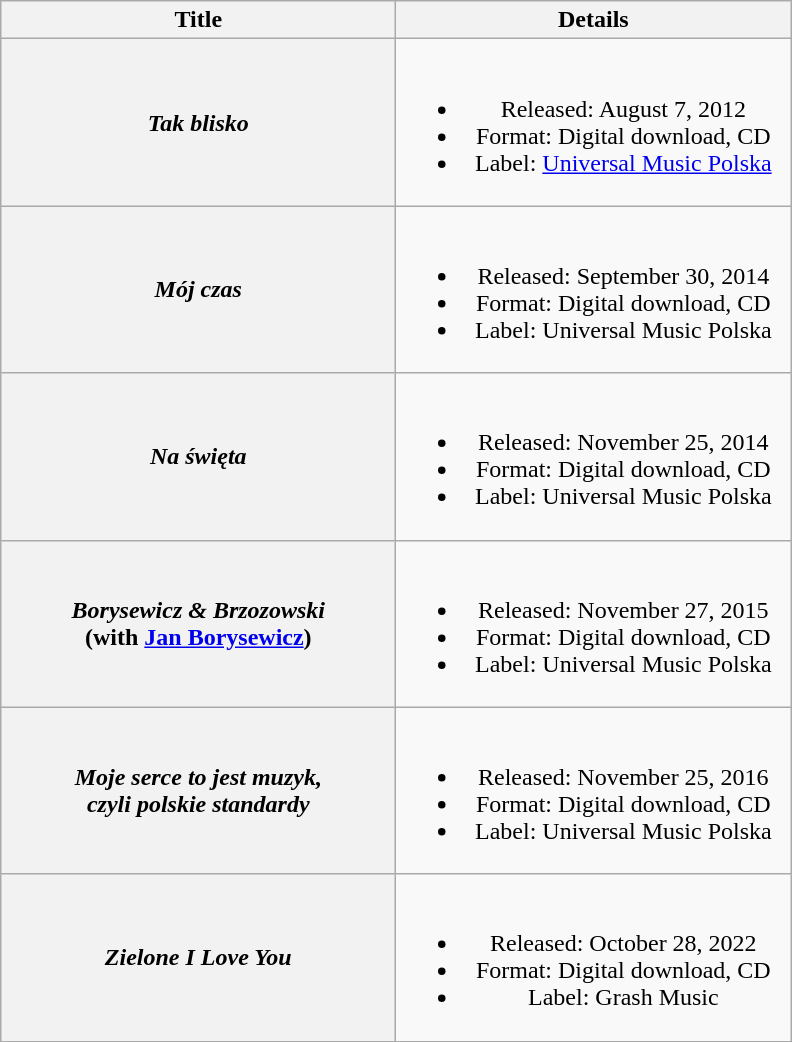<table class="wikitable plainrowheaders" style="text-align:center;">
<tr>
<th scope="col" style="width:16em;">Title</th>
<th scope="col" style="width:16em;">Details</th>
</tr>
<tr>
<th scope="row"><em>Tak blisko</em></th>
<td><br><ul><li>Released: August 7, 2012</li><li>Format: Digital download, CD</li><li>Label: <a href='#'>Universal Music Polska</a></li></ul></td>
</tr>
<tr>
<th scope="row"><em>Mój czas</em></th>
<td><br><ul><li>Released: September 30, 2014</li><li>Format: Digital download, CD</li><li>Label: Universal Music Polska</li></ul></td>
</tr>
<tr>
<th scope="row"><em>Na święta</em></th>
<td><br><ul><li>Released: November 25, 2014</li><li>Format: Digital download, CD</li><li>Label: Universal Music Polska</li></ul></td>
</tr>
<tr>
<th scope="row"><em>Borysewicz & Brzozowski</em><br><span>(with <a href='#'>Jan Borysewicz</a>)</span></th>
<td><br><ul><li>Released: November 27, 2015</li><li>Format: Digital download, CD</li><li>Label: Universal Music Polska</li></ul></td>
</tr>
<tr>
<th scope="row"><em>Moje serce to jest muzyk,<br>czyli polskie standardy</em></th>
<td><br><ul><li>Released: November 25, 2016</li><li>Format: Digital download, CD</li><li>Label: Universal Music Polska</li></ul></td>
</tr>
<tr>
<th scope="row"><em>Zielone I Love You</em></th>
<td><br><ul><li>Released: October 28, 2022</li><li>Format: Digital download, CD</li><li>Label: Grash Music</li></ul></td>
</tr>
</table>
